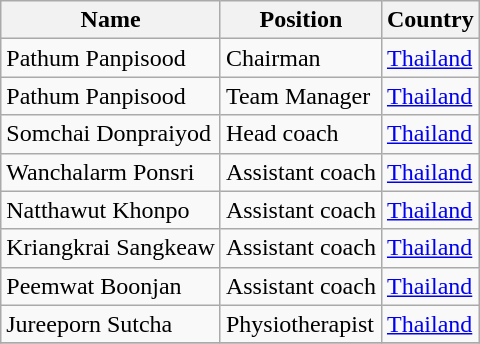<table class="wikitable">
<tr>
<th>Name</th>
<th>Position</th>
<th>Country</th>
</tr>
<tr style="text-align:left;">
<td>Pathum Panpisood</td>
<td>Chairman</td>
<td> <a href='#'>Thailand</a></td>
</tr>
<tr style="text-align:left;">
<td>Pathum Panpisood</td>
<td>Team Manager</td>
<td> <a href='#'>Thailand</a></td>
</tr>
<tr style="text-align:left;">
<td>Somchai Donpraiyod</td>
<td>Head coach</td>
<td> <a href='#'>Thailand</a></td>
</tr>
<tr style="text-align:left;">
<td>Wanchalarm Ponsri</td>
<td>Assistant coach</td>
<td> <a href='#'>Thailand</a></td>
</tr>
<tr style="text-align:left;">
<td>Natthawut Khonpo</td>
<td>Assistant coach</td>
<td> <a href='#'>Thailand</a></td>
</tr>
<tr style="text-align:left;">
<td>Kriangkrai Sangkeaw</td>
<td>Assistant coach</td>
<td> <a href='#'>Thailand</a></td>
</tr>
<tr style="text-align:left;">
<td>Peemwat Boonjan</td>
<td>Assistant coach</td>
<td> <a href='#'>Thailand</a></td>
</tr>
<tr style="text-align:left;">
<td>Jureeporn Sutcha</td>
<td>Physiotherapist</td>
<td> <a href='#'>Thailand</a></td>
</tr>
<tr>
</tr>
</table>
